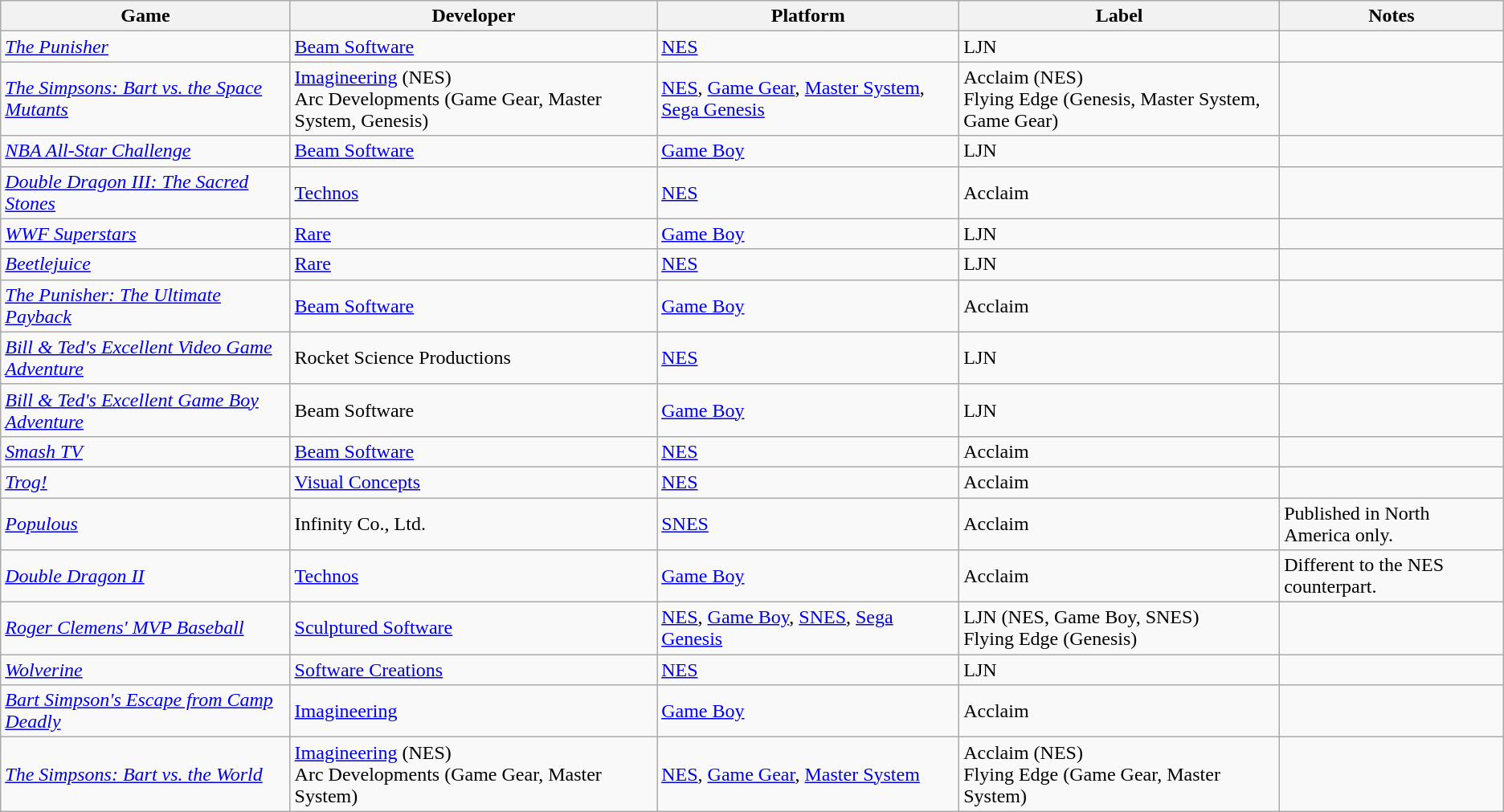<table class="wikitable sortable">
<tr>
<th>Game</th>
<th>Developer</th>
<th>Platform</th>
<th>Label</th>
<th>Notes</th>
</tr>
<tr>
<td><em><a href='#'>The Punisher</a></em></td>
<td><a href='#'>Beam Software</a></td>
<td><a href='#'>NES</a></td>
<td>LJN</td>
<td></td>
</tr>
<tr>
<td><em><a href='#'>The Simpsons: Bart vs. the Space Mutants</a></em></td>
<td><a href='#'>Imagineering</a> (NES)<br>Arc Developments (Game Gear, Master System, Genesis)</td>
<td><a href='#'>NES</a>, <a href='#'>Game Gear</a>, <a href='#'>Master System</a>, <a href='#'>Sega Genesis</a></td>
<td>Acclaim (NES)<br>Flying Edge (Genesis, Master System, Game Gear)</td>
<td></td>
</tr>
<tr>
<td><em><a href='#'>NBA All-Star Challenge</a></em></td>
<td><a href='#'>Beam Software</a></td>
<td><a href='#'>Game Boy</a></td>
<td>LJN</td>
<td></td>
</tr>
<tr>
<td><em><a href='#'>Double Dragon III: The Sacred Stones</a></em></td>
<td><a href='#'>Technos</a></td>
<td><a href='#'>NES</a></td>
<td>Acclaim</td>
<td></td>
</tr>
<tr>
<td><em><a href='#'>WWF Superstars</a></em></td>
<td><a href='#'>Rare</a></td>
<td><a href='#'>Game Boy</a></td>
<td>LJN</td>
<td></td>
</tr>
<tr>
<td><em><a href='#'>Beetlejuice</a></em></td>
<td><a href='#'>Rare</a></td>
<td><a href='#'>NES</a></td>
<td>LJN</td>
<td></td>
</tr>
<tr>
<td><em><a href='#'>The Punisher: The Ultimate Payback</a></em></td>
<td><a href='#'>Beam Software</a></td>
<td><a href='#'>Game Boy</a></td>
<td>Acclaim</td>
<td></td>
</tr>
<tr>
<td><em><a href='#'>Bill & Ted's Excellent Video Game Adventure</a></em></td>
<td>Rocket Science Productions</td>
<td><a href='#'>NES</a></td>
<td>LJN</td>
<td></td>
</tr>
<tr>
<td><em><a href='#'>Bill & Ted's Excellent Game Boy Adventure</a></em></td>
<td>Beam Software</td>
<td><a href='#'>Game Boy</a></td>
<td>LJN</td>
<td></td>
</tr>
<tr>
<td><em><a href='#'>Smash TV</a></em></td>
<td><a href='#'>Beam Software</a></td>
<td><a href='#'>NES</a></td>
<td>Acclaim</td>
<td></td>
</tr>
<tr>
<td><em><a href='#'>Trog!</a></em></td>
<td><a href='#'>Visual Concepts</a></td>
<td><a href='#'>NES</a></td>
<td>Acclaim</td>
<td></td>
</tr>
<tr>
<td><em><a href='#'>Populous</a></em></td>
<td>Infinity Co., Ltd.</td>
<td><a href='#'>SNES</a></td>
<td>Acclaim</td>
<td>Published in North America only.</td>
</tr>
<tr>
<td><em><a href='#'>Double Dragon II</a></em></td>
<td><a href='#'>Technos</a></td>
<td><a href='#'>Game Boy</a></td>
<td>Acclaim</td>
<td>Different to the NES counterpart.</td>
</tr>
<tr>
<td><em><a href='#'>Roger Clemens' MVP Baseball</a></em></td>
<td><a href='#'>Sculptured Software</a></td>
<td><a href='#'>NES</a>, <a href='#'>Game Boy</a>, <a href='#'>SNES</a>, <a href='#'>Sega Genesis</a></td>
<td>LJN (NES, Game Boy, SNES)<br>Flying Edge (Genesis)</td>
<td></td>
</tr>
<tr>
<td><em><a href='#'>Wolverine</a></em></td>
<td><a href='#'>Software Creations</a></td>
<td><a href='#'>NES</a></td>
<td>LJN</td>
<td></td>
</tr>
<tr>
<td><em><a href='#'>Bart Simpson's Escape from Camp Deadly</a></em></td>
<td><a href='#'>Imagineering</a></td>
<td><a href='#'>Game Boy</a></td>
<td>Acclaim</td>
<td></td>
</tr>
<tr>
<td><em><a href='#'>The Simpsons: Bart vs. the World</a></em></td>
<td><a href='#'>Imagineering</a> (NES)<br>Arc Developments (Game Gear, Master System)</td>
<td><a href='#'>NES</a>, <a href='#'>Game Gear</a>, <a href='#'>Master System</a></td>
<td>Acclaim (NES)<br>Flying Edge (Game Gear, Master System)</td>
<td></td>
</tr>
</table>
